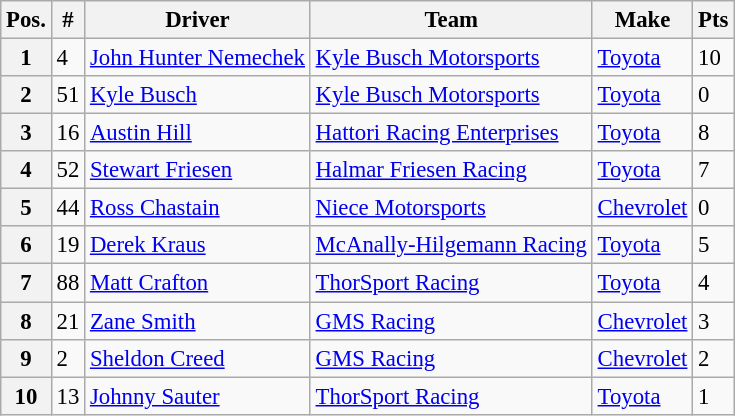<table class="wikitable" style="font-size: 95%;">
<tr>
<th>Pos.</th>
<th>#</th>
<th>Driver</th>
<th>Team</th>
<th>Make</th>
<th>Pts</th>
</tr>
<tr>
<th>1</th>
<td>4</td>
<td><a href='#'>John Hunter Nemechek</a></td>
<td><a href='#'>Kyle Busch Motorsports</a></td>
<td><a href='#'>Toyota</a></td>
<td>10</td>
</tr>
<tr>
<th>2</th>
<td>51</td>
<td><a href='#'>Kyle Busch</a></td>
<td><a href='#'>Kyle Busch Motorsports</a></td>
<td><a href='#'>Toyota</a></td>
<td>0</td>
</tr>
<tr>
<th>3</th>
<td>16</td>
<td><a href='#'>Austin Hill</a></td>
<td><a href='#'>Hattori Racing Enterprises</a></td>
<td><a href='#'>Toyota</a></td>
<td>8</td>
</tr>
<tr>
<th>4</th>
<td>52</td>
<td><a href='#'>Stewart Friesen</a></td>
<td><a href='#'>Halmar Friesen Racing</a></td>
<td><a href='#'>Toyota</a></td>
<td>7</td>
</tr>
<tr>
<th>5</th>
<td>44</td>
<td><a href='#'>Ross Chastain</a></td>
<td><a href='#'>Niece Motorsports</a></td>
<td><a href='#'>Chevrolet</a></td>
<td>0</td>
</tr>
<tr>
<th>6</th>
<td>19</td>
<td><a href='#'>Derek Kraus</a></td>
<td><a href='#'>McAnally-Hilgemann Racing</a></td>
<td><a href='#'>Toyota</a></td>
<td>5</td>
</tr>
<tr>
<th>7</th>
<td>88</td>
<td><a href='#'>Matt Crafton</a></td>
<td><a href='#'>ThorSport Racing</a></td>
<td><a href='#'>Toyota</a></td>
<td>4</td>
</tr>
<tr>
<th>8</th>
<td>21</td>
<td><a href='#'>Zane Smith</a></td>
<td><a href='#'>GMS Racing</a></td>
<td><a href='#'>Chevrolet</a></td>
<td>3</td>
</tr>
<tr>
<th>9</th>
<td>2</td>
<td><a href='#'>Sheldon Creed</a></td>
<td><a href='#'>GMS Racing</a></td>
<td><a href='#'>Chevrolet</a></td>
<td>2</td>
</tr>
<tr>
<th>10</th>
<td>13</td>
<td><a href='#'>Johnny Sauter</a></td>
<td><a href='#'>ThorSport Racing</a></td>
<td><a href='#'>Toyota</a></td>
<td>1</td>
</tr>
</table>
